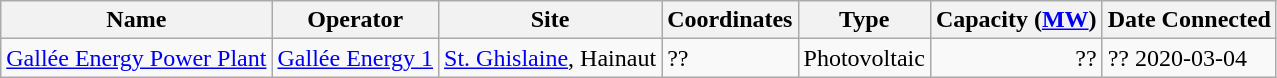<table class="wikitable sortable">
<tr>
<th>Name</th>
<th>Operator</th>
<th>Site</th>
<th>Coordinates</th>
<th>Type</th>
<th>Capacity (<a href='#'>MW</a>)</th>
<th>Date Connected</th>
</tr>
<tr>
<td><a href='#'>Gallée Energy Power Plant</a></td>
<td><a href='#'>Gallée Energy 1</a></td>
<td><a href='#'>St. Ghislaine</a>, Hainaut</td>
<td>??</td>
<td>Photovoltaic</td>
<td align="right">??</td>
<td>?? 2020-03-04 </td>
</tr>
</table>
